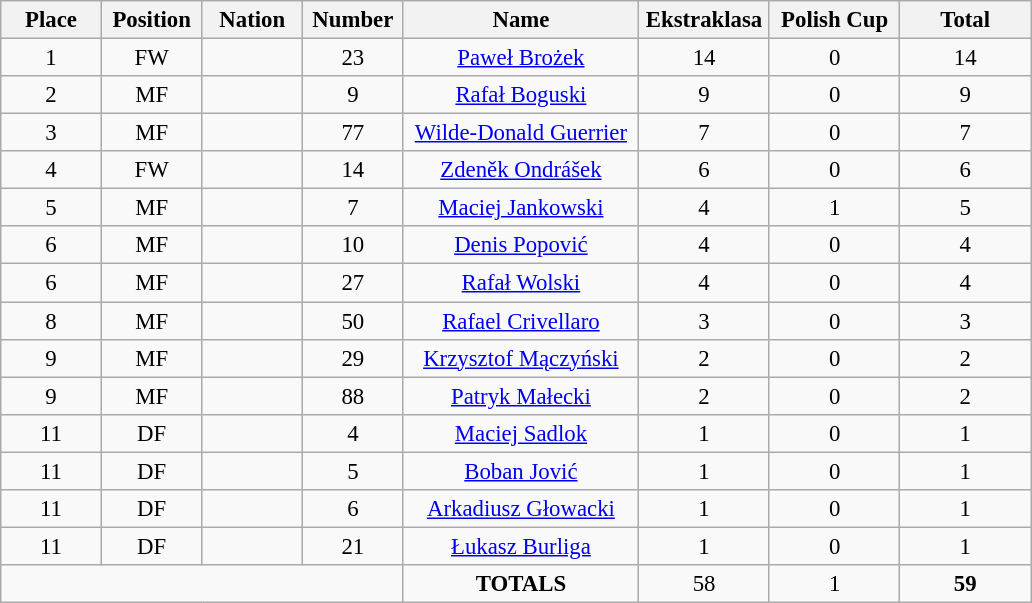<table class="wikitable" style="font-size: 95%; text-align: center;">
<tr>
<th width=60>Place</th>
<th width=60>Position</th>
<th width=60>Nation</th>
<th width=60>Number</th>
<th width=150>Name</th>
<th width=80>Ekstraklasa</th>
<th width=80>Polish Cup</th>
<th width=80><strong>Total</strong></th>
</tr>
<tr>
<td>1</td>
<td>FW</td>
<td></td>
<td>23</td>
<td><a href='#'>Paweł Brożek</a></td>
<td>14</td>
<td>0</td>
<td>14</td>
</tr>
<tr>
<td>2</td>
<td>MF</td>
<td></td>
<td>9</td>
<td><a href='#'>Rafał Boguski</a></td>
<td>9</td>
<td>0</td>
<td>9</td>
</tr>
<tr>
<td>3</td>
<td>MF</td>
<td></td>
<td>77</td>
<td><a href='#'>Wilde-Donald Guerrier</a></td>
<td>7</td>
<td>0</td>
<td>7</td>
</tr>
<tr>
<td>4</td>
<td>FW</td>
<td></td>
<td>14</td>
<td><a href='#'>Zdeněk Ondrášek</a></td>
<td>6</td>
<td>0</td>
<td>6</td>
</tr>
<tr>
<td>5</td>
<td>MF</td>
<td></td>
<td>7</td>
<td><a href='#'>Maciej Jankowski</a></td>
<td>4</td>
<td>1</td>
<td>5</td>
</tr>
<tr>
<td>6</td>
<td>MF</td>
<td></td>
<td>10</td>
<td><a href='#'>Denis Popović</a></td>
<td>4</td>
<td>0</td>
<td>4</td>
</tr>
<tr>
<td>6</td>
<td>MF</td>
<td></td>
<td>27</td>
<td><a href='#'>Rafał Wolski</a></td>
<td>4</td>
<td>0</td>
<td>4</td>
</tr>
<tr>
<td>8</td>
<td>MF</td>
<td></td>
<td>50</td>
<td><a href='#'>Rafael Crivellaro</a></td>
<td>3</td>
<td>0</td>
<td>3</td>
</tr>
<tr>
<td>9</td>
<td>MF</td>
<td></td>
<td>29</td>
<td><a href='#'>Krzysztof Mączyński</a></td>
<td>2</td>
<td>0</td>
<td>2</td>
</tr>
<tr>
<td>9</td>
<td>MF</td>
<td></td>
<td>88</td>
<td><a href='#'>Patryk Małecki</a></td>
<td>2</td>
<td>0</td>
<td>2</td>
</tr>
<tr>
<td>11</td>
<td>DF</td>
<td></td>
<td>4</td>
<td><a href='#'>Maciej Sadlok</a></td>
<td>1</td>
<td>0</td>
<td>1</td>
</tr>
<tr>
<td>11</td>
<td>DF</td>
<td></td>
<td>5</td>
<td><a href='#'>Boban Jović</a></td>
<td>1</td>
<td>0</td>
<td>1</td>
</tr>
<tr>
<td>11</td>
<td>DF</td>
<td></td>
<td>6</td>
<td><a href='#'>Arkadiusz Głowacki</a></td>
<td>1</td>
<td>0</td>
<td>1</td>
</tr>
<tr>
<td>11</td>
<td>DF</td>
<td></td>
<td>21</td>
<td><a href='#'>Łukasz Burliga</a></td>
<td>1</td>
<td>0</td>
<td>1</td>
</tr>
<tr>
<td colspan="4"></td>
<td><strong>TOTALS</strong></td>
<td>58</td>
<td>1</td>
<td><strong>59</strong></td>
</tr>
</table>
